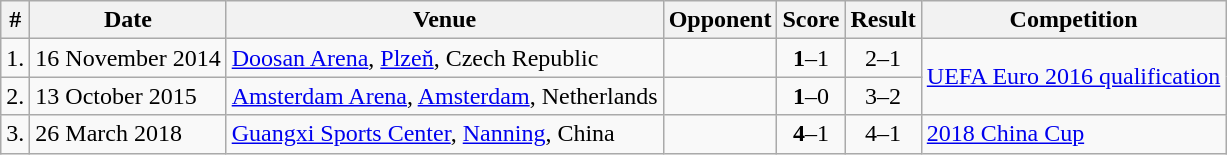<table class="wikitable">
<tr>
<th>#</th>
<th>Date</th>
<th>Venue</th>
<th>Opponent</th>
<th>Score</th>
<th>Result</th>
<th>Competition</th>
</tr>
<tr>
<td>1.</td>
<td>16 November 2014</td>
<td><a href='#'>Doosan Arena</a>, <a href='#'>Plzeň</a>, Czech Republic</td>
<td></td>
<td align=center><strong>1</strong>–1</td>
<td align=center>2–1</td>
<td rowspan=2><a href='#'>UEFA Euro 2016 qualification</a></td>
</tr>
<tr>
<td>2.</td>
<td>13 October 2015</td>
<td><a href='#'>Amsterdam Arena</a>, <a href='#'>Amsterdam</a>, Netherlands</td>
<td></td>
<td align=center><strong>1</strong>–0</td>
<td align=center>3–2</td>
</tr>
<tr>
<td>3.</td>
<td>26 March 2018</td>
<td><a href='#'>Guangxi Sports Center</a>, <a href='#'>Nanning</a>, China</td>
<td></td>
<td align=center><strong>4</strong>–1</td>
<td align=center>4–1</td>
<td><a href='#'>2018 China Cup</a></td>
</tr>
</table>
